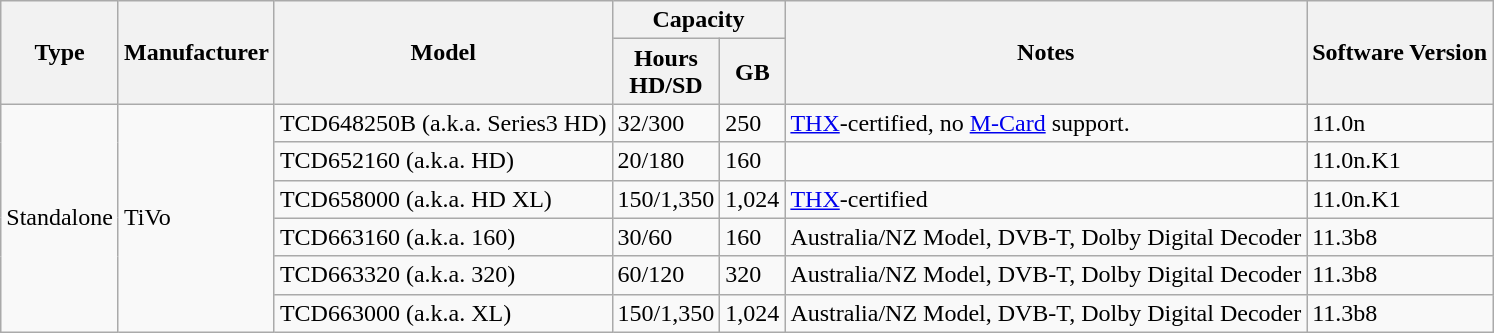<table class=wikitable>
<tr>
<th rowspan=2>Type</th>
<th rowspan=2>Manufacturer</th>
<th rowspan=2>Model</th>
<th colspan=2>Capacity</th>
<th rowspan=2>Notes</th>
<th rowspan=2>Software Version</th>
</tr>
<tr>
<th>Hours<br>HD/SD</th>
<th>GB</th>
</tr>
<tr>
<td rowspan=6>Standalone</td>
<td rowspan=6>TiVo</td>
<td>TCD648250B (a.k.a. Series3 HD)</td>
<td>32/300</td>
<td>250</td>
<td><a href='#'>THX</a>-certified, no <a href='#'>M-Card</a> support.</td>
<td>11.0n</td>
</tr>
<tr>
<td>TCD652160 (a.k.a. HD)</td>
<td>20/180</td>
<td>160</td>
<td></td>
<td>11.0n.K1</td>
</tr>
<tr>
<td>TCD658000 (a.k.a. HD XL)</td>
<td>150/1,350</td>
<td>1,024</td>
<td><a href='#'>THX</a>-certified</td>
<td>11.0n.K1</td>
</tr>
<tr>
<td>TCD663160 (a.k.a. 160)</td>
<td>30/60</td>
<td>160</td>
<td>Australia/NZ Model, DVB-T, Dolby Digital Decoder</td>
<td>11.3b8</td>
</tr>
<tr>
<td>TCD663320 (a.k.a. 320)</td>
<td>60/120</td>
<td>320</td>
<td>Australia/NZ Model, DVB-T, Dolby Digital Decoder</td>
<td>11.3b8</td>
</tr>
<tr>
<td>TCD663000 (a.k.a. XL)</td>
<td>150/1,350</td>
<td>1,024</td>
<td>Australia/NZ Model, DVB-T, Dolby Digital Decoder</td>
<td>11.3b8</td>
</tr>
</table>
